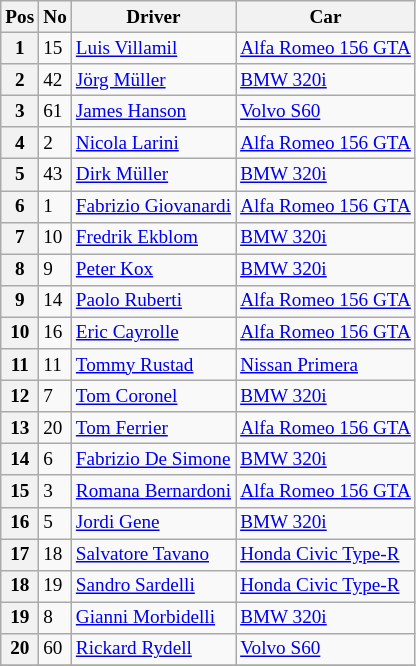<table class="wikitable" style="font-size: 80%;">
<tr>
<th>Pos</th>
<th>No</th>
<th>Driver</th>
<th>Car</th>
</tr>
<tr>
<th>1</th>
<td>15</td>
<td> <a href='#'>Luis Villamil</a></td>
<td><a href='#'>Alfa Romeo 156 GTA</a></td>
</tr>
<tr>
<th>2</th>
<td>42</td>
<td> <a href='#'>Jörg Müller</a></td>
<td><a href='#'>BMW 320i</a></td>
</tr>
<tr>
<th>3</th>
<td>61</td>
<td> <a href='#'>James Hanson</a></td>
<td><a href='#'>Volvo S60</a></td>
</tr>
<tr>
<th>4</th>
<td>2</td>
<td> <a href='#'>Nicola Larini</a></td>
<td><a href='#'>Alfa Romeo 156 GTA</a></td>
</tr>
<tr>
<th>5</th>
<td>43</td>
<td> <a href='#'>Dirk Müller</a></td>
<td><a href='#'>BMW 320i</a></td>
</tr>
<tr>
<th>6</th>
<td>1</td>
<td> <a href='#'>Fabrizio Giovanardi</a></td>
<td><a href='#'>Alfa Romeo 156 GTA</a></td>
</tr>
<tr>
<th>7</th>
<td>10</td>
<td> <a href='#'>Fredrik Ekblom</a></td>
<td><a href='#'>BMW 320i</a></td>
</tr>
<tr>
<th>8</th>
<td>9</td>
<td> <a href='#'>Peter Kox</a></td>
<td><a href='#'>BMW 320i</a></td>
</tr>
<tr>
<th>9</th>
<td>14</td>
<td> <a href='#'>Paolo Ruberti</a></td>
<td><a href='#'>Alfa Romeo 156 GTA</a></td>
</tr>
<tr>
<th>10</th>
<td>16</td>
<td> <a href='#'>Eric Cayrolle</a></td>
<td><a href='#'>Alfa Romeo 156 GTA</a></td>
</tr>
<tr>
<th>11</th>
<td>11</td>
<td> <a href='#'>Tommy Rustad</a></td>
<td><a href='#'>Nissan Primera</a></td>
</tr>
<tr>
<th>12</th>
<td>7</td>
<td> <a href='#'>Tom Coronel</a></td>
<td><a href='#'>BMW 320i</a></td>
</tr>
<tr>
<th>13</th>
<td>20</td>
<td> <a href='#'>Tom Ferrier</a></td>
<td><a href='#'>Alfa Romeo 156 GTA</a></td>
</tr>
<tr>
<th>14</th>
<td>6</td>
<td> <a href='#'>Fabrizio De Simone</a></td>
<td><a href='#'>BMW 320i</a></td>
</tr>
<tr>
<th>15</th>
<td>3</td>
<td> <a href='#'>Romana Bernardoni</a></td>
<td><a href='#'>Alfa Romeo 156 GTA</a></td>
</tr>
<tr>
<th>16</th>
<td>5</td>
<td> <a href='#'>Jordi Gene</a></td>
<td><a href='#'>BMW 320i</a></td>
</tr>
<tr>
<th>17</th>
<td>18</td>
<td> <a href='#'>Salvatore Tavano</a></td>
<td><a href='#'>Honda Civic Type-R</a></td>
</tr>
<tr>
<th>18</th>
<td>19</td>
<td> <a href='#'>Sandro Sardelli</a></td>
<td><a href='#'>Honda Civic Type-R</a></td>
</tr>
<tr>
<th>19</th>
<td>8</td>
<td> <a href='#'>Gianni Morbidelli</a></td>
<td><a href='#'>BMW 320i</a></td>
</tr>
<tr>
<th>20</th>
<td>60</td>
<td> <a href='#'>Rickard Rydell</a></td>
<td><a href='#'>Volvo S60</a></td>
</tr>
<tr>
</tr>
</table>
